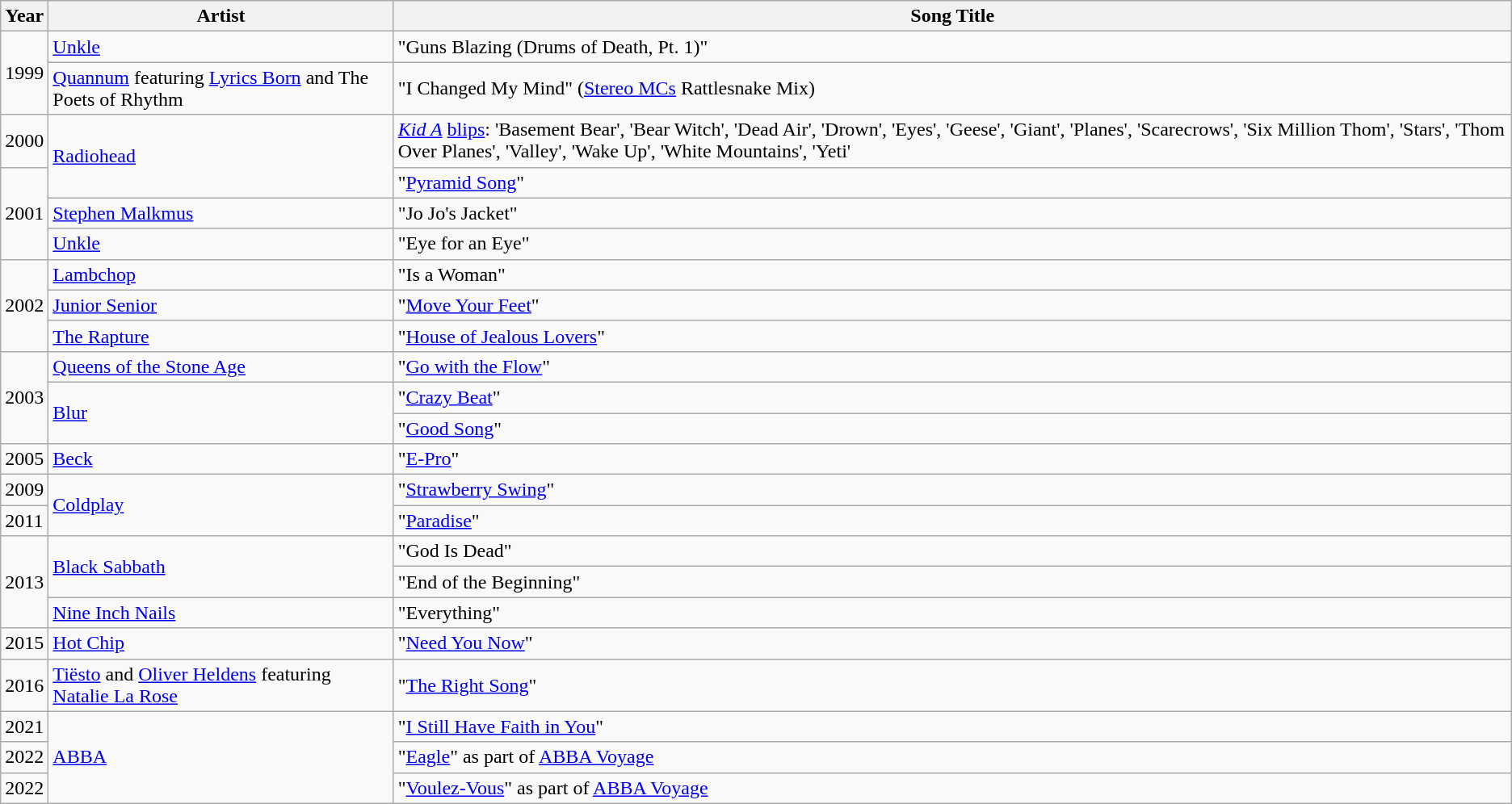<table class="wikitable">
<tr>
<th>Year</th>
<th>Artist</th>
<th>Song Title</th>
</tr>
<tr>
<td rowspan="2">1999</td>
<td><a href='#'>Unkle</a></td>
<td>"Guns Blazing (Drums of Death, Pt. 1)"</td>
</tr>
<tr>
<td><a href='#'>Quannum</a> featuring <a href='#'>Lyrics Born</a> and The Poets of Rhythm</td>
<td>"I Changed My Mind" (<a href='#'>Stereo MCs</a> Rattlesnake Mix)</td>
</tr>
<tr>
<td>2000</td>
<td rowspan="2"><a href='#'>Radiohead</a></td>
<td><em><a href='#'>Kid A</a></em> <a href='#'>blips</a>: 'Basement Bear', 'Bear Witch', 'Dead Air', 'Drown', 'Eyes', 'Geese', 'Giant', 'Planes', 'Scarecrows', 'Six Million Thom', 'Stars', 'Thom Over Planes', 'Valley', 'Wake Up', 'White Mountains', 'Yeti'</td>
</tr>
<tr>
<td rowspan="3">2001</td>
<td>"<a href='#'>Pyramid Song</a>"</td>
</tr>
<tr>
<td><a href='#'>Stephen Malkmus</a></td>
<td>"Jo Jo's Jacket"</td>
</tr>
<tr>
<td><a href='#'>Unkle</a></td>
<td>"Eye for an Eye"</td>
</tr>
<tr>
<td rowspan="3">2002</td>
<td><a href='#'>Lambchop</a></td>
<td>"Is a Woman"</td>
</tr>
<tr>
<td><a href='#'>Junior Senior</a></td>
<td>"<a href='#'>Move Your Feet</a>"</td>
</tr>
<tr>
<td><a href='#'>The Rapture</a></td>
<td>"<a href='#'>House of Jealous Lovers</a>"</td>
</tr>
<tr>
<td rowspan="3">2003</td>
<td><a href='#'>Queens of the Stone Age</a></td>
<td>"<a href='#'>Go with the Flow</a>"</td>
</tr>
<tr>
<td rowspan="2"><a href='#'>Blur</a></td>
<td>"<a href='#'>Crazy Beat</a>"</td>
</tr>
<tr>
<td>"<a href='#'>Good Song</a>"</td>
</tr>
<tr>
<td>2005</td>
<td><a href='#'>Beck</a></td>
<td>"<a href='#'>E-Pro</a>"</td>
</tr>
<tr>
<td>2009</td>
<td rowspan="2"><a href='#'>Coldplay</a></td>
<td>"<a href='#'>Strawberry Swing</a>"</td>
</tr>
<tr>
<td>2011</td>
<td>"<a href='#'>Paradise</a>"</td>
</tr>
<tr>
<td rowspan="3">2013</td>
<td rowspan="2"><a href='#'>Black Sabbath</a></td>
<td>"God Is Dead"</td>
</tr>
<tr>
<td>"End of the Beginning"</td>
</tr>
<tr>
<td><a href='#'>Nine Inch Nails</a></td>
<td>"Everything"</td>
</tr>
<tr>
<td>2015</td>
<td><a href='#'>Hot Chip</a></td>
<td>"<a href='#'>Need You Now</a>"</td>
</tr>
<tr>
<td>2016</td>
<td><a href='#'>Tiësto</a> and <a href='#'>Oliver Heldens</a> featuring <a href='#'>Natalie La Rose</a></td>
<td>"<a href='#'>The Right Song</a>"</td>
</tr>
<tr>
<td>2021</td>
<td rowspan="3"><a href='#'>ABBA</a></td>
<td>"<a href='#'>I Still Have Faith in You</a>"</td>
</tr>
<tr>
<td>2022</td>
<td>"<a href='#'>Eagle</a>" as part of <a href='#'>ABBA Voyage</a></td>
</tr>
<tr>
<td>2022</td>
<td>"<a href='#'>Voulez-Vous</a>" as part of <a href='#'>ABBA Voyage</a></td>
</tr>
</table>
